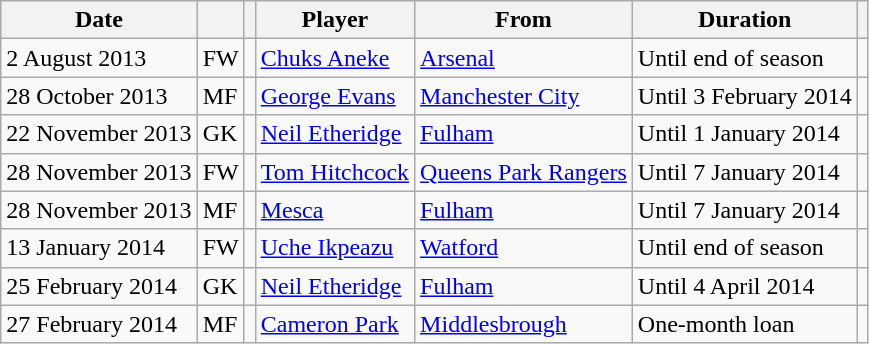<table class="wikitable">
<tr>
<th scope=col>Date</th>
<th scope=col></th>
<th scope=col></th>
<th scope=col>Player</th>
<th scope=col>From</th>
<th scope=col>Duration</th>
<th scope=col></th>
</tr>
<tr>
<td>2 August 2013</td>
<td>FW</td>
<td></td>
<td><a href='#'>Chuks Aneke</a></td>
<td><a href='#'>Arsenal</a></td>
<td>Until end of season</td>
<td></td>
</tr>
<tr>
<td>28 October 2013</td>
<td>MF</td>
<td></td>
<td><a href='#'>George Evans</a></td>
<td><a href='#'>Manchester City</a></td>
<td>Until 3 February 2014</td>
<td></td>
</tr>
<tr>
<td>22 November 2013</td>
<td>GK</td>
<td></td>
<td><a href='#'>Neil Etheridge</a></td>
<td><a href='#'>Fulham</a></td>
<td>Until 1 January 2014</td>
<td></td>
</tr>
<tr>
<td>28 November 2013</td>
<td>FW</td>
<td></td>
<td><a href='#'>Tom Hitchcock</a></td>
<td><a href='#'>Queens Park Rangers</a></td>
<td>Until 7 January 2014</td>
<td></td>
</tr>
<tr>
<td>28 November 2013</td>
<td>MF</td>
<td></td>
<td><a href='#'>Mesca</a></td>
<td><a href='#'>Fulham</a></td>
<td>Until 7 January 2014</td>
<td></td>
</tr>
<tr>
<td>13 January 2014</td>
<td>FW</td>
<td></td>
<td><a href='#'>Uche Ikpeazu</a></td>
<td><a href='#'>Watford</a></td>
<td>Until end of season</td>
<td></td>
</tr>
<tr>
<td>25 February 2014</td>
<td>GK</td>
<td></td>
<td><a href='#'>Neil Etheridge</a></td>
<td><a href='#'>Fulham</a></td>
<td>Until 4 April 2014</td>
<td></td>
</tr>
<tr>
<td>27 February 2014</td>
<td>MF</td>
<td></td>
<td><a href='#'>Cameron Park</a></td>
<td><a href='#'>Middlesbrough</a></td>
<td>One-month loan</td>
<td></td>
</tr>
</table>
